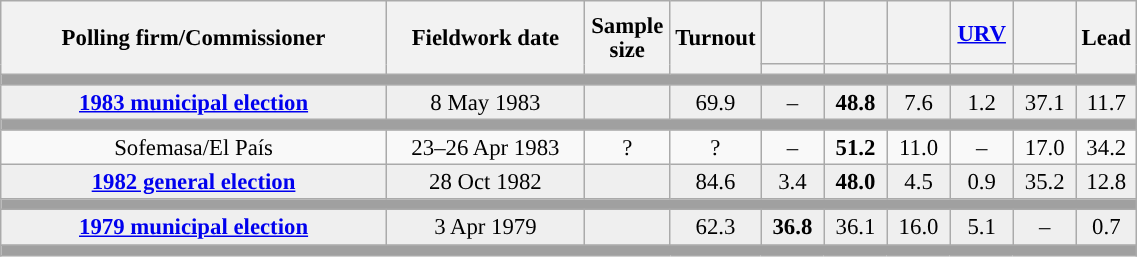<table class="wikitable collapsible collapsed" style="text-align:center; font-size:95%; line-height:16px;">
<tr style="height:42px;">
<th style="width:250px;" rowspan="2">Polling firm/Commissioner</th>
<th style="width:125px;" rowspan="2">Fieldwork date</th>
<th style="width:50px;" rowspan="2">Sample size</th>
<th style="width:45px;" rowspan="2">Turnout</th>
<th style="width:35px;"></th>
<th style="width:35px;"></th>
<th style="width:35px;"></th>
<th style="width:35px;"><a href='#'>URV</a></th>
<th style="width:35px;"></th>
<th style="width:30px;" rowspan="2">Lead</th>
</tr>
<tr>
<th style="color:inherit;background:"></th>
<th style="color:inherit;background:"></th>
<th style="color:inherit;background:"></th>
<th style="color:inherit;background:"></th>
<th style="color:inherit;background:"></th>
</tr>
<tr>
<td colspan="10" style="background:#A0A0A0"></td>
</tr>
<tr style="background:#EFEFEF;">
<td><strong><a href='#'>1983 municipal election</a></strong></td>
<td>8 May 1983</td>
<td></td>
<td>69.9</td>
<td>–</td>
<td><strong>48.8</strong><br></td>
<td>7.6<br></td>
<td>1.2<br></td>
<td>37.1<br></td>
<td style="background:">11.7</td>
</tr>
<tr>
<td colspan="10" style="background:#A0A0A0"></td>
</tr>
<tr>
<td>Sofemasa/El País</td>
<td>23–26 Apr 1983</td>
<td>?</td>
<td>?</td>
<td>–</td>
<td><strong>51.2</strong><br></td>
<td>11.0<br></td>
<td>–</td>
<td>17.0<br></td>
<td style="background:">34.2</td>
</tr>
<tr style="background:#EFEFEF;">
<td><strong><a href='#'>1982 general election</a></strong></td>
<td>28 Oct 1982</td>
<td></td>
<td>84.6</td>
<td>3.4<br></td>
<td><strong>48.0</strong><br></td>
<td>4.5<br></td>
<td>0.9<br></td>
<td>35.2<br></td>
<td style="background:">12.8</td>
</tr>
<tr>
<td colspan="10" style="background:#A0A0A0"></td>
</tr>
<tr style="background:#EFEFEF;">
<td><strong><a href='#'>1979 municipal election</a></strong></td>
<td>3 Apr 1979</td>
<td></td>
<td>62.3</td>
<td><strong>36.8</strong><br></td>
<td>36.1<br></td>
<td>16.0<br></td>
<td>5.1<br></td>
<td>–</td>
<td style="background:">0.7</td>
</tr>
<tr>
<td colspan="10" style="background:#A0A0A0"></td>
</tr>
</table>
